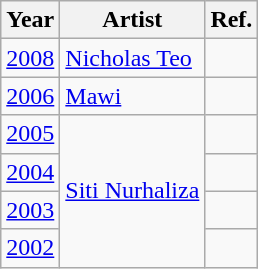<table class="wikitable">
<tr>
<th>Year</th>
<th>Artist</th>
<th>Ref.</th>
</tr>
<tr>
<td><a href='#'>2008</a></td>
<td><a href='#'>Nicholas Teo</a></td>
<td></td>
</tr>
<tr>
<td><a href='#'>2006</a></td>
<td rowspan="1"><a href='#'>Mawi</a></td>
<td></td>
</tr>
<tr>
<td><a href='#'>2005</a></td>
<td rowspan="4"><a href='#'>Siti Nurhaliza</a></td>
<td></td>
</tr>
<tr>
<td><a href='#'>2004</a></td>
<td></td>
</tr>
<tr>
<td><a href='#'>2003</a></td>
<td></td>
</tr>
<tr>
<td><a href='#'>2002</a></td>
<td></td>
</tr>
</table>
